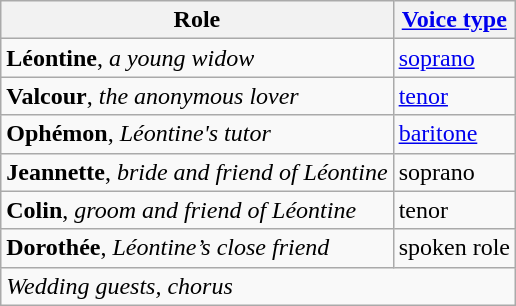<table class=wikitable>
<tr>
<th>Role</th>
<th><a href='#'>Voice type</a></th>
</tr>
<tr>
<td><strong>Léontine</strong>, <em>a young widow</em></td>
<td><a href='#'>soprano</a></td>
</tr>
<tr>
<td><strong>Valcour</strong>, <em>the anonymous lover</em></td>
<td><a href='#'>tenor</a></td>
</tr>
<tr>
<td><strong>Ophémon</strong>, <em>Léontine's tutor</em></td>
<td><a href='#'>baritone</a></td>
</tr>
<tr>
<td><strong>Jeannette</strong>, <em>bride and friend of Léontine</em></td>
<td>soprano</td>
</tr>
<tr>
<td><strong>Colin</strong>, <em>groom and friend of Léontine</em></td>
<td>tenor</td>
</tr>
<tr>
<td><strong>Dorothée</strong>, <em>Léontine’s close friend</em></td>
<td>spoken role</td>
</tr>
<tr>
<td colspan="2"><em>Wedding guests, chorus</em></td>
</tr>
</table>
